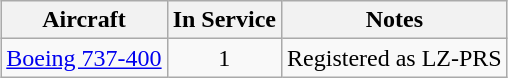<table class="wikitable" style="margin:0.5em auto; text-align:center">
<tr>
<th>Aircraft</th>
<th>In Service</th>
<th>Notes</th>
</tr>
<tr>
<td><a href='#'>Boeing 737-400</a></td>
<td>1</td>
<td>Registered as LZ-PRS</td>
</tr>
</table>
